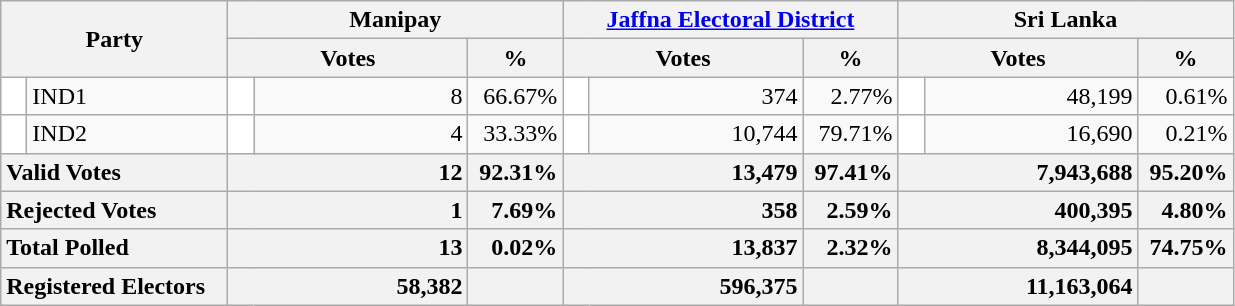<table class="wikitable">
<tr>
<th colspan="2" width="144px"rowspan="2">Party</th>
<th colspan="3" width="216px">Manipay</th>
<th colspan="3" width="216px"><a href='#'>Jaffna Electoral District</a></th>
<th colspan="3" width="216px">Sri Lanka</th>
</tr>
<tr>
<th colspan="2" width="144px">Votes</th>
<th>%</th>
<th colspan="2" width="144px">Votes</th>
<th>%</th>
<th colspan="2" width="144px">Votes</th>
<th>%</th>
</tr>
<tr>
<td style="background-color:white;" width="10px"></td>
<td style="text-align:left;">IND1</td>
<td style="background-color:white;" width="10px"></td>
<td style="text-align:right;">8</td>
<td style="text-align:right;">66.67%</td>
<td style="background-color:white;" width="10px"></td>
<td style="text-align:right;">374</td>
<td style="text-align:right;">2.77%</td>
<td style="background-color:white;" width="10px"></td>
<td style="text-align:right;">48,199</td>
<td style="text-align:right;">0.61%</td>
</tr>
<tr>
<td style="background-color:white;" width="10px"></td>
<td style="text-align:left;">IND2</td>
<td style="background-color:white;" width="10px"></td>
<td style="text-align:right;">4</td>
<td style="text-align:right;">33.33%</td>
<td style="background-color:white;" width="10px"></td>
<td style="text-align:right;">10,744</td>
<td style="text-align:right;">79.71%</td>
<td style="background-color:white;" width="10px"></td>
<td style="text-align:right;">16,690</td>
<td style="text-align:right;">0.21%</td>
</tr>
<tr>
<th colspan="2" width="144px"style="text-align:left;">Valid Votes</th>
<th style="text-align:right;"colspan="2" width="144px">12</th>
<th style="text-align:right;">92.31%</th>
<th style="text-align:right;"colspan="2" width="144px">13,479</th>
<th style="text-align:right;">97.41%</th>
<th style="text-align:right;"colspan="2" width="144px">7,943,688</th>
<th style="text-align:right;">95.20%</th>
</tr>
<tr>
<th colspan="2" width="144px"style="text-align:left;">Rejected Votes</th>
<th style="text-align:right;"colspan="2" width="144px">1</th>
<th style="text-align:right;">7.69%</th>
<th style="text-align:right;"colspan="2" width="144px">358</th>
<th style="text-align:right;">2.59%</th>
<th style="text-align:right;"colspan="2" width="144px">400,395</th>
<th style="text-align:right;">4.80%</th>
</tr>
<tr>
<th colspan="2" width="144px"style="text-align:left;">Total Polled</th>
<th style="text-align:right;"colspan="2" width="144px">13</th>
<th style="text-align:right;">0.02%</th>
<th style="text-align:right;"colspan="2" width="144px">13,837</th>
<th style="text-align:right;">2.32%</th>
<th style="text-align:right;"colspan="2" width="144px">8,344,095</th>
<th style="text-align:right;">74.75%</th>
</tr>
<tr>
<th colspan="2" width="144px"style="text-align:left;">Registered Electors</th>
<th style="text-align:right;"colspan="2" width="144px">58,382</th>
<th></th>
<th style="text-align:right;"colspan="2" width="144px">596,375</th>
<th></th>
<th style="text-align:right;"colspan="2" width="144px">11,163,064</th>
<th></th>
</tr>
</table>
